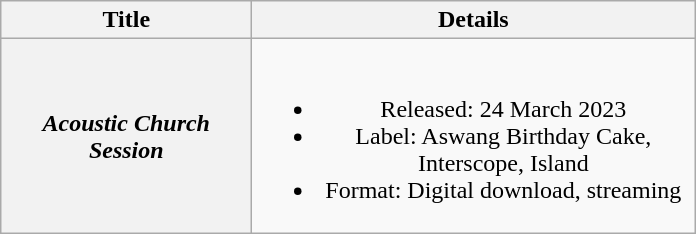<table class="wikitable plainrowheaders" style="text-align:center;">
<tr>
<th scope="col" style="width:10em;">Title</th>
<th scope="col" style="width:18em;">Details</th>
</tr>
<tr>
<th scope="row"><em>Acoustic Church Session</em></th>
<td><br><ul><li>Released: 24 March 2023</li><li>Label: Aswang Birthday Cake, Interscope, Island</li><li>Format: Digital download, streaming</li></ul></td>
</tr>
</table>
